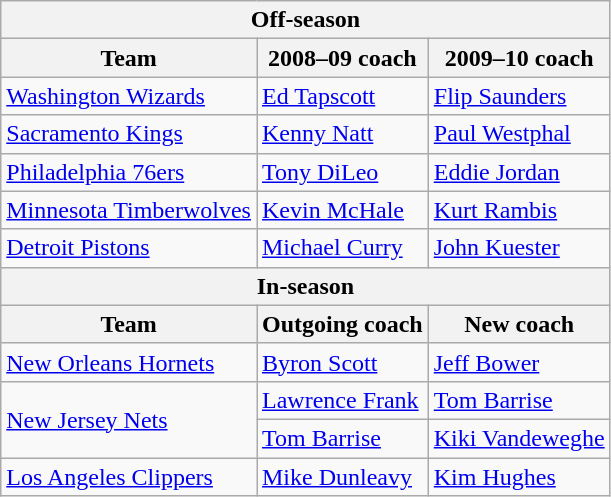<table class="wikitable">
<tr>
<th colspan="3">Off-season</th>
</tr>
<tr>
<th>Team</th>
<th>2008–09 coach</th>
<th>2009–10 coach</th>
</tr>
<tr>
<td><a href='#'>Washington Wizards</a></td>
<td><a href='#'>Ed Tapscott</a></td>
<td><a href='#'>Flip Saunders</a></td>
</tr>
<tr>
<td><a href='#'>Sacramento Kings</a></td>
<td><a href='#'>Kenny Natt</a></td>
<td><a href='#'>Paul Westphal</a></td>
</tr>
<tr>
<td><a href='#'>Philadelphia 76ers</a></td>
<td><a href='#'>Tony DiLeo</a></td>
<td><a href='#'>Eddie Jordan</a></td>
</tr>
<tr>
<td><a href='#'>Minnesota Timberwolves</a></td>
<td><a href='#'>Kevin McHale</a></td>
<td><a href='#'>Kurt Rambis</a></td>
</tr>
<tr>
<td><a href='#'>Detroit Pistons</a></td>
<td><a href='#'>Michael Curry</a></td>
<td><a href='#'>John Kuester</a></td>
</tr>
<tr>
<th colspan="3">In-season</th>
</tr>
<tr>
<th>Team</th>
<th>Outgoing coach</th>
<th>New coach</th>
</tr>
<tr>
<td><a href='#'>New Orleans Hornets</a></td>
<td><a href='#'>Byron Scott</a></td>
<td><a href='#'>Jeff Bower</a></td>
</tr>
<tr>
<td rowspan=2><a href='#'>New Jersey Nets</a></td>
<td><a href='#'>Lawrence Frank</a></td>
<td><a href='#'>Tom Barrise</a></td>
</tr>
<tr>
<td><a href='#'>Tom Barrise</a></td>
<td><a href='#'>Kiki Vandeweghe</a></td>
</tr>
<tr>
<td><a href='#'>Los Angeles Clippers</a></td>
<td><a href='#'>Mike Dunleavy</a></td>
<td><a href='#'>Kim Hughes</a></td>
</tr>
</table>
